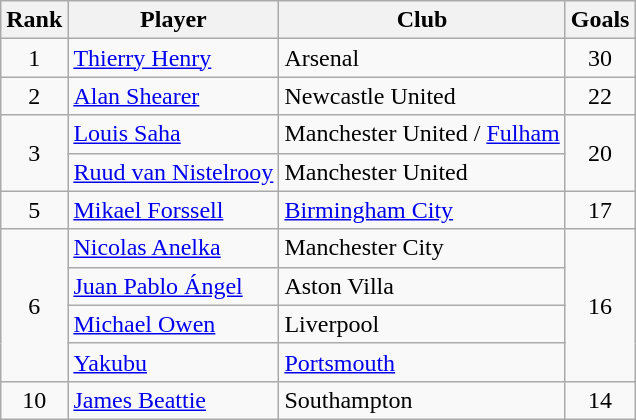<table class="wikitable">
<tr>
<th>Rank</th>
<th>Player</th>
<th>Club</th>
<th>Goals</th>
</tr>
<tr>
<td align=center>1</td>
<td> <a href='#'>Thierry Henry</a></td>
<td>Arsenal</td>
<td align=center>30</td>
</tr>
<tr>
<td align=center>2</td>
<td> <a href='#'>Alan Shearer</a></td>
<td>Newcastle United</td>
<td align=center>22</td>
</tr>
<tr>
<td rowspan="2" style="text-align:center;">3</td>
<td> <a href='#'>Louis Saha</a></td>
<td>Manchester United / <a href='#'>Fulham</a></td>
<td rowspan="2" style="text-align:center;">20</td>
</tr>
<tr>
<td> <a href='#'>Ruud van Nistelrooy</a></td>
<td>Manchester United</td>
</tr>
<tr>
<td align=center>5</td>
<td> <a href='#'>Mikael Forssell</a></td>
<td><a href='#'>Birmingham City</a></td>
<td align=center>17</td>
</tr>
<tr>
<td rowspan="4" style="text-align:center;">6</td>
<td> <a href='#'>Nicolas Anelka</a></td>
<td>Manchester City</td>
<td rowspan="4" style="text-align:center;">16</td>
</tr>
<tr>
<td> <a href='#'>Juan Pablo Ángel</a></td>
<td>Aston Villa</td>
</tr>
<tr>
<td> <a href='#'>Michael Owen</a></td>
<td>Liverpool</td>
</tr>
<tr>
<td> <a href='#'>Yakubu</a></td>
<td><a href='#'>Portsmouth</a></td>
</tr>
<tr>
<td align=center>10</td>
<td> <a href='#'>James Beattie</a></td>
<td>Southampton</td>
<td align=center>14</td>
</tr>
</table>
